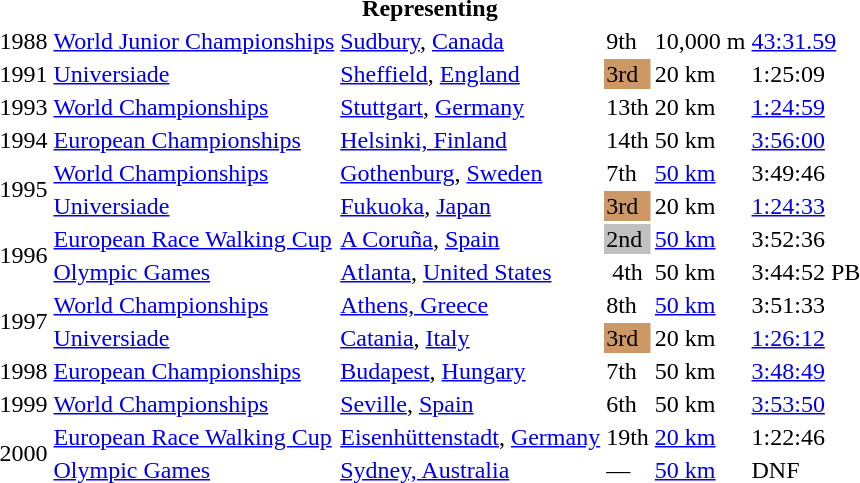<table>
<tr>
<th colspan="6">Representing </th>
</tr>
<tr>
<td>1988</td>
<td><a href='#'>World Junior Championships</a></td>
<td><a href='#'>Sudbury</a>, <a href='#'>Canada</a></td>
<td>9th</td>
<td>10,000 m</td>
<td><a href='#'>43:31.59</a></td>
</tr>
<tr>
<td>1991</td>
<td><a href='#'>Universiade</a></td>
<td><a href='#'>Sheffield</a>, <a href='#'>England</a></td>
<td bgcolor=cc9966>3rd</td>
<td>20 km</td>
<td>1:25:09</td>
</tr>
<tr>
<td>1993</td>
<td><a href='#'>World Championships</a></td>
<td><a href='#'>Stuttgart</a>, <a href='#'>Germany</a></td>
<td>13th</td>
<td>20 km</td>
<td><a href='#'>1:24:59</a></td>
</tr>
<tr>
<td>1994</td>
<td><a href='#'>European Championships</a></td>
<td><a href='#'>Helsinki, Finland</a></td>
<td>14th</td>
<td>50 km</td>
<td><a href='#'>3:56:00</a></td>
</tr>
<tr>
<td rowspan=2>1995</td>
<td><a href='#'>World Championships</a></td>
<td><a href='#'>Gothenburg</a>, <a href='#'>Sweden</a></td>
<td>7th</td>
<td><a href='#'>50 km</a></td>
<td>3:49:46</td>
</tr>
<tr>
<td><a href='#'>Universiade</a></td>
<td><a href='#'>Fukuoka</a>, <a href='#'>Japan</a></td>
<td bgcolor=cc9966>3rd</td>
<td>20 km</td>
<td><a href='#'>1:24:33</a></td>
</tr>
<tr>
<td rowspan=2>1996</td>
<td><a href='#'>European Race Walking Cup</a></td>
<td><a href='#'>A Coruña</a>, <a href='#'>Spain</a></td>
<td bgcolor="silver">2nd</td>
<td><a href='#'>50 km</a></td>
<td>3:52:36</td>
</tr>
<tr>
<td><a href='#'>Olympic Games</a></td>
<td><a href='#'>Atlanta</a>, <a href='#'>United States</a></td>
<td align="center">4th</td>
<td>50 km</td>
<td>3:44:52 PB</td>
</tr>
<tr>
<td rowspan=2>1997</td>
<td><a href='#'>World Championships</a></td>
<td><a href='#'>Athens, Greece</a></td>
<td>8th</td>
<td><a href='#'>50 km</a></td>
<td>3:51:33</td>
</tr>
<tr>
<td><a href='#'>Universiade</a></td>
<td><a href='#'>Catania</a>, <a href='#'>Italy</a></td>
<td bgcolor=cc9966>3rd</td>
<td>20 km</td>
<td><a href='#'>1:26:12</a></td>
</tr>
<tr>
<td>1998</td>
<td><a href='#'>European Championships</a></td>
<td><a href='#'>Budapest</a>, <a href='#'>Hungary</a></td>
<td>7th</td>
<td>50 km</td>
<td><a href='#'>3:48:49</a></td>
</tr>
<tr>
<td>1999</td>
<td><a href='#'>World Championships</a></td>
<td><a href='#'>Seville</a>, <a href='#'>Spain</a></td>
<td>6th</td>
<td>50 km</td>
<td><a href='#'>3:53:50</a></td>
</tr>
<tr>
<td rowspan=2>2000</td>
<td><a href='#'>European Race Walking Cup</a></td>
<td><a href='#'>Eisenhüttenstadt</a>, <a href='#'>Germany</a></td>
<td>19th</td>
<td><a href='#'>20 km</a></td>
<td>1:22:46</td>
</tr>
<tr>
<td><a href='#'>Olympic Games</a></td>
<td><a href='#'>Sydney, Australia</a></td>
<td>—</td>
<td><a href='#'>50 km</a></td>
<td>DNF</td>
</tr>
</table>
